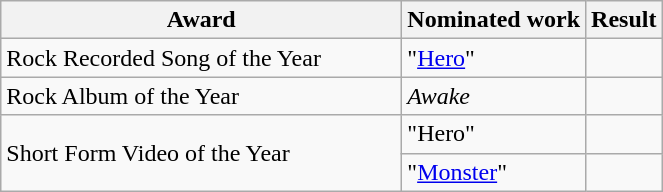<table class="wikitable">
<tr>
<th style="width:260px;">Award</th>
<th>Nominated work</th>
<th>Result</th>
</tr>
<tr>
<td>Rock Recorded Song of the Year</td>
<td>"<a href='#'>Hero</a>"</td>
<td></td>
</tr>
<tr>
<td>Rock Album of the Year</td>
<td><em>Awake</em></td>
<td></td>
</tr>
<tr>
<td rowspan="2">Short Form Video of the Year</td>
<td>"Hero"</td>
<td></td>
</tr>
<tr>
<td>"<a href='#'>Monster</a>"</td>
<td></td>
</tr>
</table>
